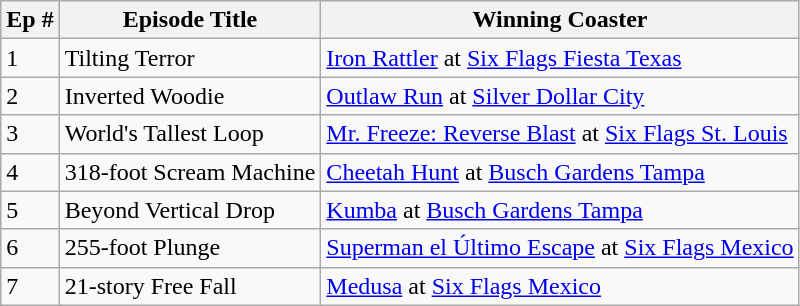<table class="wikitable">
<tr>
<th>Ep #</th>
<th>Episode Title</th>
<th>Winning Coaster</th>
</tr>
<tr>
<td>1</td>
<td>Tilting Terror</td>
<td><a href='#'>Iron Rattler</a> at <a href='#'>Six Flags Fiesta Texas</a></td>
</tr>
<tr>
<td>2</td>
<td>Inverted Woodie</td>
<td><a href='#'>Outlaw Run</a> at <a href='#'>Silver Dollar City</a></td>
</tr>
<tr>
<td>3</td>
<td>World's Tallest Loop</td>
<td><a href='#'>Mr. Freeze: Reverse Blast</a> at <a href='#'>Six Flags St. Louis</a></td>
</tr>
<tr>
<td>4</td>
<td>318-foot Scream Machine</td>
<td><a href='#'>Cheetah Hunt</a> at <a href='#'>Busch Gardens Tampa</a></td>
</tr>
<tr>
<td>5</td>
<td>Beyond Vertical Drop</td>
<td><a href='#'>Kumba</a> at <a href='#'>Busch Gardens Tampa</a></td>
</tr>
<tr>
<td>6</td>
<td>255-foot Plunge</td>
<td><a href='#'>Superman el Último Escape</a> at <a href='#'>Six Flags Mexico</a></td>
</tr>
<tr>
<td>7</td>
<td>21-story Free Fall</td>
<td><a href='#'>Medusa</a> at <a href='#'>Six Flags Mexico</a></td>
</tr>
</table>
